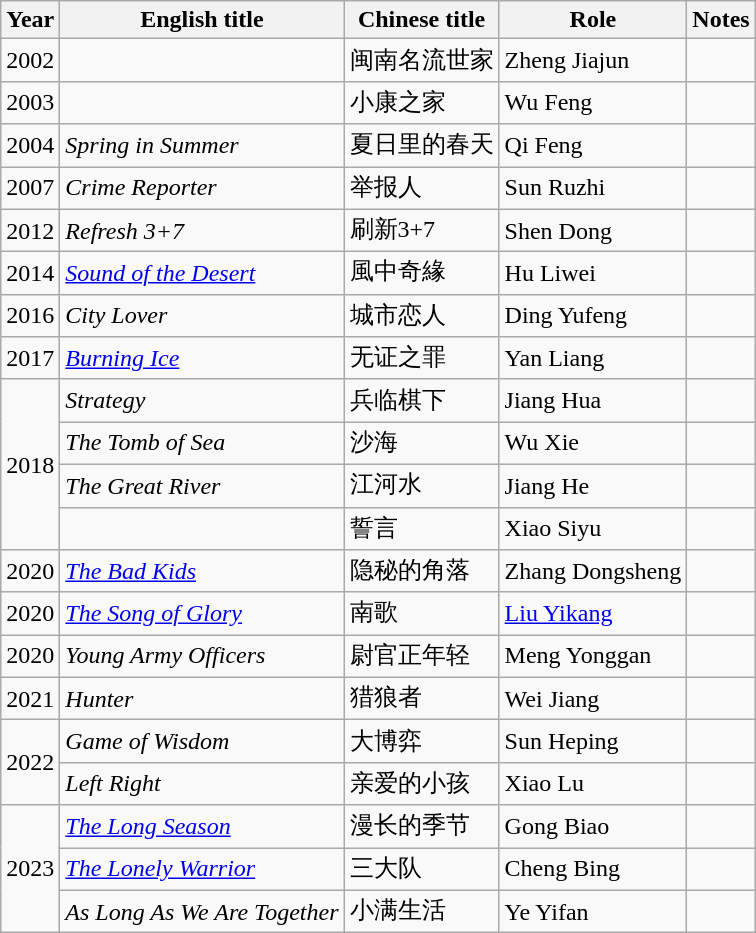<table class="wikitable">
<tr>
<th>Year</th>
<th>English title</th>
<th>Chinese title</th>
<th>Role</th>
<th>Notes</th>
</tr>
<tr>
<td>2002</td>
<td></td>
<td>闽南名流世家</td>
<td>Zheng Jiajun</td>
<td></td>
</tr>
<tr>
<td>2003</td>
<td></td>
<td>小康之家</td>
<td>Wu Feng</td>
<td></td>
</tr>
<tr>
<td>2004</td>
<td><em>Spring in Summer</em></td>
<td>夏日里的春天</td>
<td>Qi Feng</td>
<td></td>
</tr>
<tr>
<td>2007</td>
<td><em>Crime Reporter</em></td>
<td>举报人</td>
<td>Sun Ruzhi</td>
<td></td>
</tr>
<tr>
<td>2012</td>
<td><em>Refresh 3+7</em></td>
<td>刷新3+7</td>
<td>Shen Dong</td>
<td></td>
</tr>
<tr>
<td>2014</td>
<td><em><a href='#'>Sound of the Desert</a></em></td>
<td>風中奇緣</td>
<td>Hu Liwei</td>
<td></td>
</tr>
<tr>
<td>2016</td>
<td><em>City Lover</em></td>
<td>城市恋人</td>
<td>Ding Yufeng</td>
<td></td>
</tr>
<tr>
<td>2017</td>
<td><em><a href='#'>Burning Ice</a></em></td>
<td>无证之罪</td>
<td>Yan Liang</td>
<td></td>
</tr>
<tr>
<td rowspan="4">2018</td>
<td><em>Strategy</em></td>
<td>兵临棋下</td>
<td>Jiang Hua</td>
<td></td>
</tr>
<tr>
<td><em>The Tomb of Sea</em></td>
<td>沙海</td>
<td>Wu Xie</td>
<td></td>
</tr>
<tr>
<td><em>The Great River</em></td>
<td>江河水</td>
<td>Jiang He</td>
<td></td>
</tr>
<tr>
<td></td>
<td>誓言</td>
<td>Xiao Siyu</td>
<td></td>
</tr>
<tr>
<td>2020</td>
<td><em><a href='#'>The Bad Kids</a></em></td>
<td>隐秘的角落</td>
<td>Zhang Dongsheng</td>
<td></td>
</tr>
<tr>
<td>2020</td>
<td><em><a href='#'>The Song of Glory</a></em></td>
<td>南歌</td>
<td><a href='#'>Liu Yikang</a></td>
<td></td>
</tr>
<tr>
<td>2020</td>
<td><em>Young Army Officers</em></td>
<td>尉官正年轻</td>
<td>Meng Yonggan</td>
<td></td>
</tr>
<tr>
<td>2021</td>
<td><em>Hunter</em></td>
<td>猎狼者</td>
<td>Wei Jiang</td>
<td></td>
</tr>
<tr>
<td rowspan="2">2022</td>
<td><em>Game of Wisdom</em></td>
<td>大博弈</td>
<td>Sun Heping</td>
<td></td>
</tr>
<tr>
<td><em>Left Right</em></td>
<td>亲爱的小孩</td>
<td>Xiao Lu</td>
<td></td>
</tr>
<tr>
<td rowspan="3">2023</td>
<td><em><a href='#'>The Long Season</a></em></td>
<td>漫长的季节</td>
<td>Gong Biao</td>
<td></td>
</tr>
<tr>
<td><em><a href='#'>The Lonely Warrior</a></em></td>
<td>三大队</td>
<td>Cheng Bing</td>
<td></td>
</tr>
<tr>
<td><em>As Long As We Are Together</em></td>
<td>小满生活</td>
<td>Ye Yifan</td>
<td></td>
</tr>
</table>
